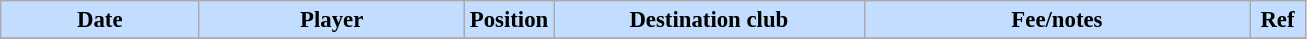<table class="wikitable" style="text-align:left; font-size:95%;">
<tr>
<th style="background:#C2DDFF" width=125px>Date</th>
<th style="background:#C2DDFF" width=170px>Player</th>
<th style="background:#C2DDFF" width=50px>Position</th>
<th style="background:#C2DDFF" width=200px>Destination club</th>
<th style="background:#C2DDFF" width=250px>Fee/notes</th>
<th style="background:#C2DDFF" width=30px>Ref</th>
</tr>
<tr>
</tr>
</table>
